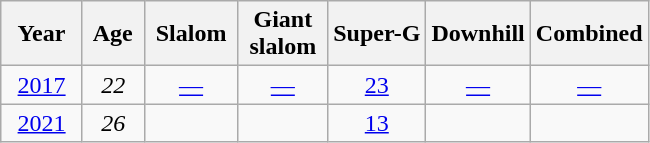<table class=wikitable style="text-align:center">
<tr>
<th>  Year  </th>
<th> Age </th>
<th> Slalom </th>
<th> Giant <br> slalom </th>
<th>Super-G</th>
<th>Downhill</th>
<th>Combined</th>
</tr>
<tr>
<td><a href='#'>2017</a></td>
<td><em>22</em></td>
<td><a href='#'>—</a></td>
<td><a href='#'>—</a></td>
<td><a href='#'>23</a></td>
<td><a href='#'>—</a></td>
<td><a href='#'>—</a></td>
</tr>
<tr>
<td><a href='#'>2021</a></td>
<td><em>26</em></td>
<td></td>
<td></td>
<td><a href='#'>13</a></td>
<td></td>
<td></td>
</tr>
</table>
